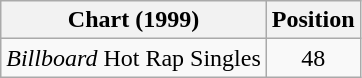<table class="wikitable sortable">
<tr>
<th>Chart (1999)</th>
<th>Position</th>
</tr>
<tr>
<td><em>Billboard</em> Hot Rap Singles</td>
<td align="center">48</td>
</tr>
</table>
